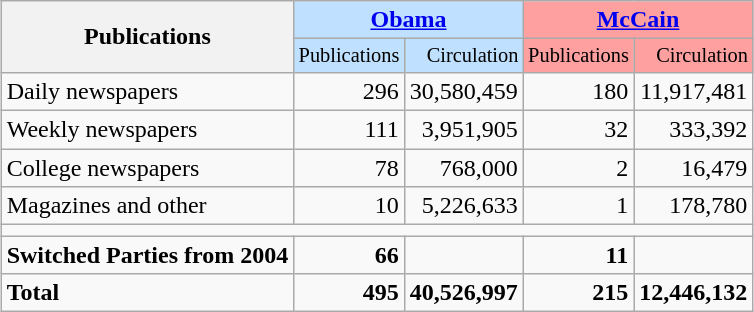<table class="wikitable" style="margin:auto;">
<tr>
<th rowspan="2">Publications</th>
<th colspan="2" style="background:#C0E0FF"><a href='#'>Obama</a></th>
<th colspan="2" style="background:#ffa0a0"><a href='#'>McCain</a></th>
</tr>
<tr style="font-size:85%; text-align:right;">
<td style="background:#C0E0FF">Publications</td>
<td style="background:#C0E0FF">Circulation</td>
<td style="background:#ffa0a0">Publications</td>
<td style="background:#ffa0a0">Circulation</td>
</tr>
<tr>
<td>Daily newspapers</td>
<td align=right>296</td>
<td align=right>30,580,459</td>
<td align=right>180</td>
<td align=right>11,917,481</td>
</tr>
<tr>
<td>Weekly newspapers</td>
<td align=right>111</td>
<td align=right>3,951,905</td>
<td align=right>32</td>
<td align=right>333,392</td>
</tr>
<tr>
<td>College newspapers</td>
<td align=right>78</td>
<td align=right>768,000</td>
<td align=right>2</td>
<td align=right>16,479</td>
</tr>
<tr>
<td>Magazines and other</td>
<td align=right>10</td>
<td align=right>5,226,633</td>
<td align=right>1</td>
<td align=right>178,780</td>
</tr>
<tr>
<td colspan="5"></td>
</tr>
<tr style="font-weight:bold;">
<td>Switched Parties from 2004</td>
<td align=right>66</td>
<td></td>
<td align=right>11</td>
<td></td>
</tr>
<tr style="font-weight:bold;">
<td>Total</td>
<td align=right>495</td>
<td align=right>40,526,997</td>
<td align=right>215</td>
<td align=right>12,446,132</td>
</tr>
</table>
